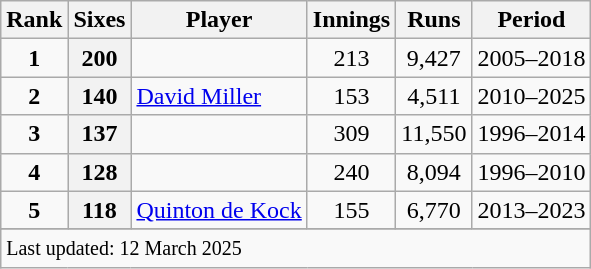<table class="wikitable plainrowheaders sortable">
<tr>
<th scope=col>Rank</th>
<th scope=col>Sixes</th>
<th scope=col>Player</th>
<th scope=col>Innings</th>
<th scope=col>Runs</th>
<th scope=col>Period</th>
</tr>
<tr>
<td align=center><strong>1</strong></td>
<th scope=row style="text-align:center;">200</th>
<td></td>
<td align=center>213</td>
<td align=center>9,427</td>
<td>2005–2018</td>
</tr>
<tr>
<td align=center><strong>2</strong></td>
<th scope=row style=text-align:center;>140</th>
<td><a href='#'>David Miller</a></td>
<td align=center>153</td>
<td align=center>4,511</td>
<td>2010–2025</td>
</tr>
<tr>
<td align=center><strong>3</strong></td>
<th scope=row style=text-align:center;>137</th>
<td></td>
<td align=center>309</td>
<td align=center>11,550</td>
<td>1996–2014</td>
</tr>
<tr>
<td align=center><strong>4</strong></td>
<th scope=row style=text-align:center;>128</th>
<td></td>
<td align=center>240</td>
<td align=center>8,094</td>
<td>1996–2010</td>
</tr>
<tr>
<td align=center><strong>5</strong></td>
<th scope=row style=text-align:center;>118</th>
<td><a href='#'>Quinton de Kock</a></td>
<td align=center>155</td>
<td align=center>6,770</td>
<td>2013–2023</td>
</tr>
<tr>
</tr>
<tr class=sortbottom>
<td colspan=6><small>Last updated: 12 March 2025</small></td>
</tr>
</table>
